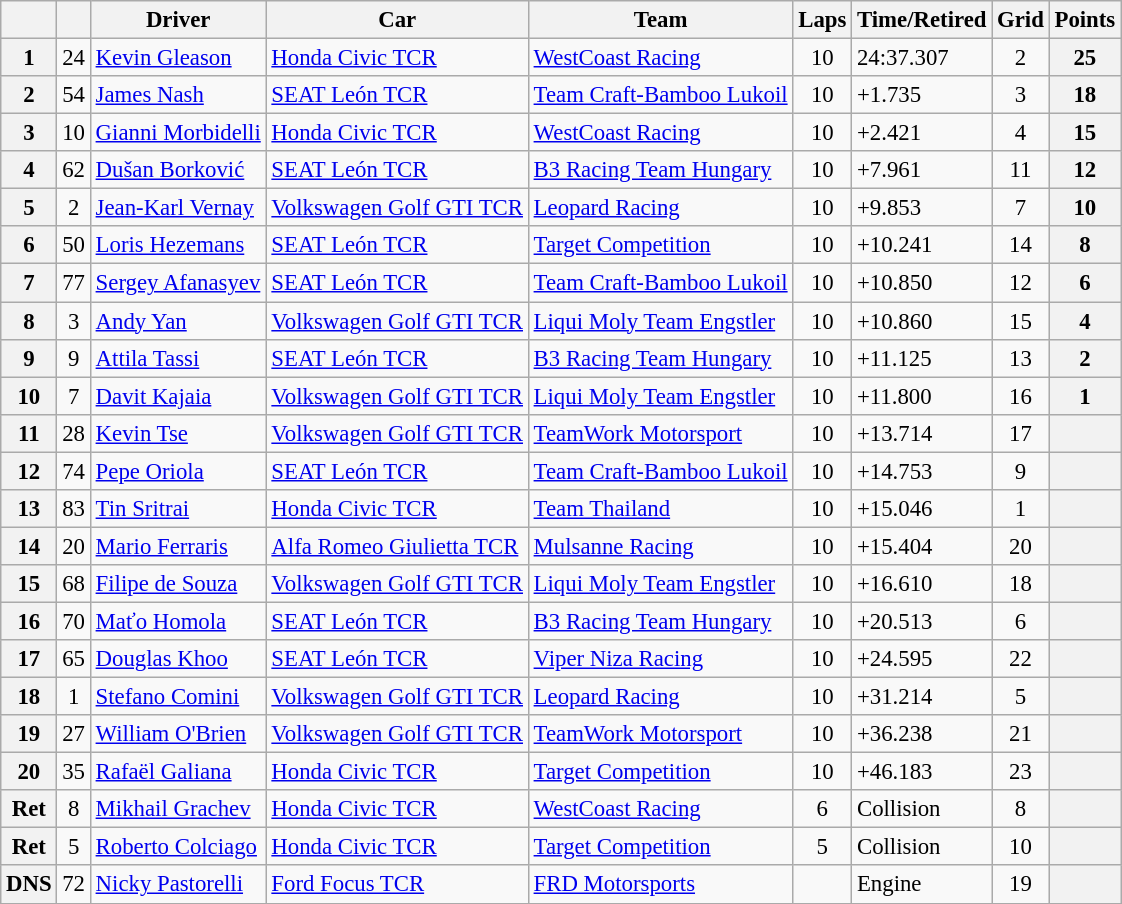<table class="wikitable sortable" style="font-size:95%">
<tr>
<th></th>
<th></th>
<th>Driver</th>
<th>Car</th>
<th>Team</th>
<th>Laps</th>
<th>Time/Retired</th>
<th>Grid</th>
<th>Points</th>
</tr>
<tr>
<th>1</th>
<td align=center>24</td>
<td> <a href='#'>Kevin Gleason</a></td>
<td><a href='#'>Honda Civic TCR</a></td>
<td> <a href='#'>WestCoast Racing</a></td>
<td align=center>10</td>
<td>24:37.307</td>
<td align=center>2</td>
<th>25</th>
</tr>
<tr>
<th>2</th>
<td align=center>54</td>
<td> <a href='#'>James Nash</a></td>
<td><a href='#'>SEAT León TCR</a></td>
<td> <a href='#'>Team Craft-Bamboo Lukoil</a></td>
<td align=center>10</td>
<td>+1.735</td>
<td align=center>3</td>
<th>18</th>
</tr>
<tr>
<th>3</th>
<td align=center>10</td>
<td> <a href='#'>Gianni Morbidelli</a></td>
<td><a href='#'>Honda Civic TCR</a></td>
<td> <a href='#'>WestCoast Racing</a></td>
<td align=center>10</td>
<td>+2.421</td>
<td align=center>4</td>
<th>15</th>
</tr>
<tr>
<th>4</th>
<td align=center>62</td>
<td> <a href='#'>Dušan Borković</a></td>
<td><a href='#'>SEAT León TCR</a></td>
<td> <a href='#'>B3 Racing Team Hungary</a></td>
<td align=center>10</td>
<td>+7.961</td>
<td align=center>11</td>
<th>12</th>
</tr>
<tr>
<th>5</th>
<td align=center>2</td>
<td> <a href='#'>Jean-Karl Vernay</a></td>
<td><a href='#'>Volkswagen Golf GTI TCR</a></td>
<td> <a href='#'>Leopard Racing</a></td>
<td align=center>10</td>
<td>+9.853</td>
<td align=center>7</td>
<th>10</th>
</tr>
<tr>
<th>6</th>
<td align=center>50</td>
<td> <a href='#'>Loris Hezemans</a></td>
<td><a href='#'>SEAT León TCR</a></td>
<td> <a href='#'>Target Competition</a></td>
<td align=center>10</td>
<td>+10.241</td>
<td align=center>14</td>
<th>8</th>
</tr>
<tr>
<th>7</th>
<td align=center>77</td>
<td> <a href='#'>Sergey Afanasyev</a></td>
<td><a href='#'>SEAT León TCR</a></td>
<td> <a href='#'>Team Craft-Bamboo Lukoil</a></td>
<td align=center>10</td>
<td>+10.850</td>
<td align=center>12</td>
<th>6</th>
</tr>
<tr>
<th>8</th>
<td align=center>3</td>
<td> <a href='#'>Andy Yan</a></td>
<td><a href='#'>Volkswagen Golf GTI TCR</a></td>
<td> <a href='#'>Liqui Moly Team Engstler</a></td>
<td align=center>10</td>
<td>+10.860</td>
<td align=center>15</td>
<th>4</th>
</tr>
<tr>
<th>9</th>
<td align=center>9</td>
<td> <a href='#'>Attila Tassi</a></td>
<td><a href='#'>SEAT León TCR</a></td>
<td> <a href='#'>B3 Racing Team Hungary</a></td>
<td align=center>10</td>
<td>+11.125</td>
<td align=center>13</td>
<th>2</th>
</tr>
<tr>
<th>10</th>
<td align=center>7</td>
<td> <a href='#'>Davit Kajaia</a></td>
<td><a href='#'>Volkswagen Golf GTI TCR</a></td>
<td> <a href='#'>Liqui Moly Team Engstler</a></td>
<td align=center>10</td>
<td>+11.800</td>
<td align=center>16</td>
<th>1</th>
</tr>
<tr>
<th>11</th>
<td align=center>28</td>
<td> <a href='#'>Kevin Tse</a></td>
<td><a href='#'>Volkswagen Golf GTI TCR</a></td>
<td> <a href='#'>TeamWork Motorsport</a></td>
<td align=center>10</td>
<td>+13.714</td>
<td align=center>17</td>
<th></th>
</tr>
<tr>
<th>12</th>
<td align=center>74</td>
<td> <a href='#'>Pepe Oriola</a></td>
<td><a href='#'>SEAT León TCR</a></td>
<td> <a href='#'>Team Craft-Bamboo Lukoil</a></td>
<td align=center>10</td>
<td>+14.753</td>
<td align=center>9</td>
<th></th>
</tr>
<tr>
<th>13</th>
<td align=center>83</td>
<td> <a href='#'>Tin Sritrai</a></td>
<td><a href='#'>Honda Civic TCR</a></td>
<td> <a href='#'>Team Thailand</a></td>
<td align=center>10</td>
<td>+15.046</td>
<td align=center>1</td>
<th></th>
</tr>
<tr>
<th>14</th>
<td align=center>20</td>
<td> <a href='#'>Mario Ferraris</a></td>
<td><a href='#'>Alfa Romeo Giulietta TCR</a></td>
<td> <a href='#'>Mulsanne Racing</a></td>
<td align=center>10</td>
<td>+15.404</td>
<td align=center>20</td>
<th></th>
</tr>
<tr>
<th>15</th>
<td align=center>68</td>
<td> <a href='#'>Filipe de Souza</a></td>
<td><a href='#'>Volkswagen Golf GTI TCR</a></td>
<td> <a href='#'>Liqui Moly Team Engstler</a></td>
<td align=center>10</td>
<td>+16.610</td>
<td align=center>18</td>
<th></th>
</tr>
<tr>
<th>16</th>
<td align=center>70</td>
<td> <a href='#'>Maťo Homola</a></td>
<td><a href='#'>SEAT León TCR</a></td>
<td> <a href='#'>B3 Racing Team Hungary</a></td>
<td align=center>10</td>
<td>+20.513</td>
<td align=center>6</td>
<th></th>
</tr>
<tr>
<th>17</th>
<td align=center>65</td>
<td> <a href='#'>Douglas Khoo</a></td>
<td><a href='#'>SEAT León TCR</a></td>
<td> <a href='#'>Viper Niza Racing</a></td>
<td align=center>10</td>
<td>+24.595</td>
<td align=center>22</td>
<th></th>
</tr>
<tr>
<th>18</th>
<td align=center>1</td>
<td> <a href='#'>Stefano Comini</a></td>
<td><a href='#'>Volkswagen Golf GTI TCR</a></td>
<td> <a href='#'>Leopard Racing</a></td>
<td align=center>10</td>
<td>+31.214</td>
<td align=center>5</td>
<th></th>
</tr>
<tr>
<th>19</th>
<td align=center>27</td>
<td> <a href='#'>William O'Brien</a></td>
<td><a href='#'>Volkswagen Golf GTI TCR</a></td>
<td> <a href='#'>TeamWork Motorsport</a></td>
<td align=center>10</td>
<td>+36.238</td>
<td align=center>21</td>
<th></th>
</tr>
<tr>
<th>20</th>
<td align=center>35</td>
<td> <a href='#'>Rafaël Galiana</a></td>
<td><a href='#'>Honda Civic TCR</a></td>
<td> <a href='#'>Target Competition</a></td>
<td align=center>10</td>
<td>+46.183</td>
<td align=center>23</td>
<th></th>
</tr>
<tr>
<th>Ret</th>
<td align=center>8</td>
<td> <a href='#'>Mikhail Grachev</a></td>
<td><a href='#'>Honda Civic TCR</a></td>
<td> <a href='#'>WestCoast Racing</a></td>
<td align=center>6</td>
<td>Collision</td>
<td align=center>8</td>
<th></th>
</tr>
<tr>
<th>Ret</th>
<td align=center>5</td>
<td> <a href='#'>Roberto Colciago</a></td>
<td><a href='#'>Honda Civic TCR</a></td>
<td> <a href='#'>Target Competition</a></td>
<td align=center>5</td>
<td>Collision</td>
<td align=center>10</td>
<th></th>
</tr>
<tr>
<th>DNS</th>
<td align=center>72</td>
<td> <a href='#'>Nicky Pastorelli</a></td>
<td><a href='#'>Ford Focus TCR</a></td>
<td> <a href='#'>FRD Motorsports</a></td>
<td align=center></td>
<td>Engine</td>
<td align=center>19</td>
<th></th>
</tr>
<tr>
</tr>
</table>
